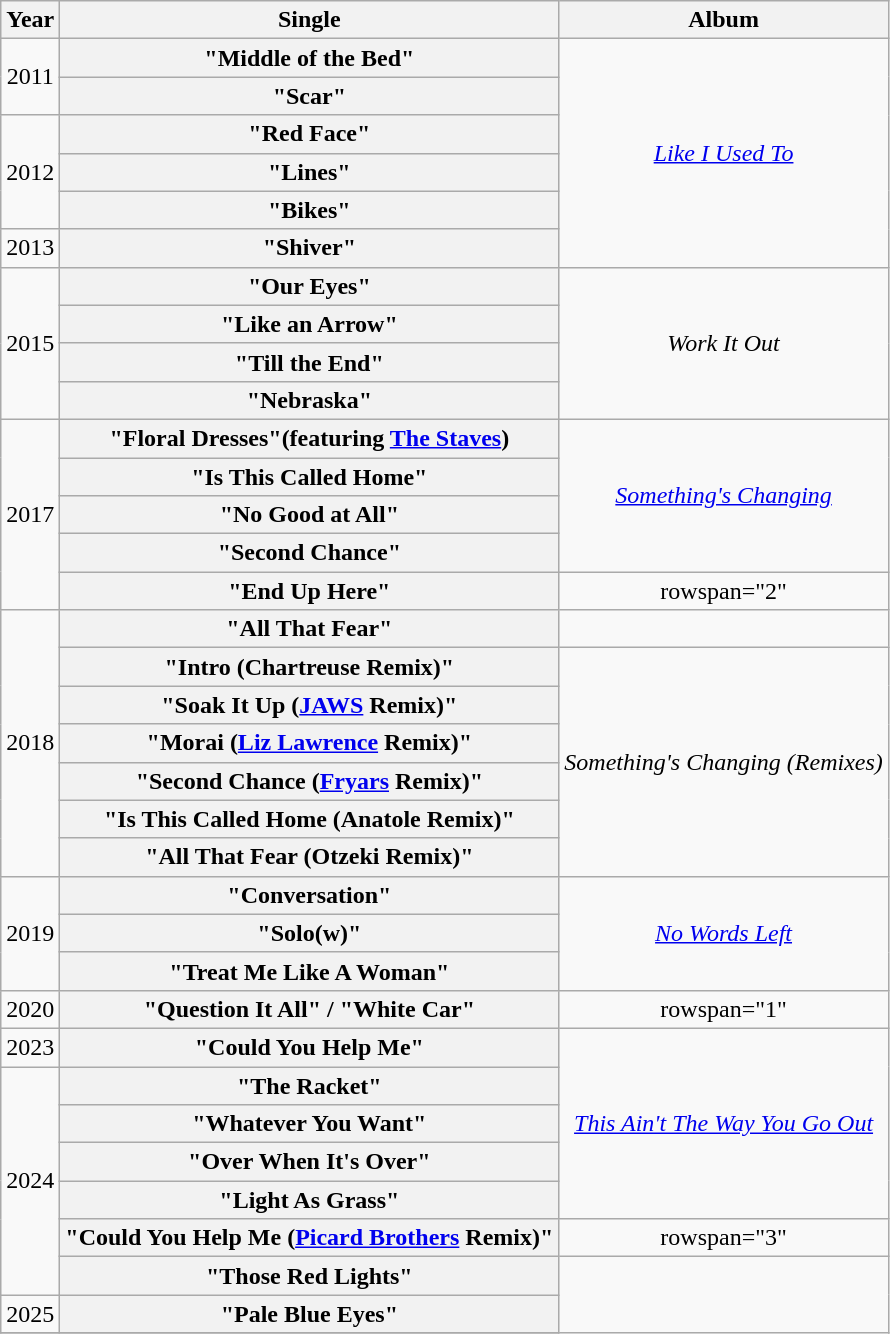<table class="wikitable plainrowheaders" style="text-align:center;">
<tr>
<th scope="col">Year</th>
<th scope="col">Single</th>
<th scope="col">Album</th>
</tr>
<tr>
<td rowspan="2">2011</td>
<th scope="row">"Middle of the Bed"</th>
<td rowspan="6"><em><a href='#'> Like I Used To</a></em></td>
</tr>
<tr>
<th scope="row">"Scar"</th>
</tr>
<tr>
<td rowspan="3">2012</td>
<th scope="row">"Red Face"</th>
</tr>
<tr>
<th scope="row">"Lines"</th>
</tr>
<tr>
<th scope="row">"Bikes"</th>
</tr>
<tr>
<td>2013</td>
<th scope="row">"Shiver"</th>
</tr>
<tr>
<td rowspan="4">2015</td>
<th scope="row">"Our Eyes"</th>
<td rowspan="4"><em>Work It Out</em></td>
</tr>
<tr>
<th scope="row">"Like an Arrow"</th>
</tr>
<tr>
<th scope="row">"Till the End"</th>
</tr>
<tr>
<th scope="row">"Nebraska"</th>
</tr>
<tr>
<td rowspan="5">2017</td>
<th scope="row">"Floral Dresses"<span>(featuring <a href='#'>The Staves</a>)</span></th>
<td rowspan="4"><em><a href='#'>Something's Changing</a></em></td>
</tr>
<tr>
<th scope="row">"Is This Called Home"</th>
</tr>
<tr>
<th scope="row">"No Good at All"</th>
</tr>
<tr>
<th scope="row">"Second Chance"</th>
</tr>
<tr>
<th scope="row">"End Up Here"</th>
<td>rowspan="2" </td>
</tr>
<tr>
<td rowspan="7">2018</td>
<th scope="row">"All That Fear"</th>
</tr>
<tr>
<th scope="row">"Intro (Chartreuse Remix)"</th>
<td rowspan="6"><em>Something's Changing (Remixes)</em></td>
</tr>
<tr>
<th scope="row">"Soak It Up (<a href='#'>JAWS</a> Remix)"</th>
</tr>
<tr>
<th scope="row">"Morai (<a href='#'>Liz Lawrence</a> Remix)"</th>
</tr>
<tr>
<th scope="row">"Second Chance (<a href='#'>Fryars</a> Remix)"</th>
</tr>
<tr>
<th scope="row">"Is This Called Home (Anatole Remix)"</th>
</tr>
<tr>
<th scope="row">"All That Fear (Otzeki Remix)"</th>
</tr>
<tr>
<td rowspan="3">2019</td>
<th scope="row">"Conversation"</th>
<td rowspan="3"><em><a href='#'>No Words Left</a></em></td>
</tr>
<tr>
<th scope="row">"Solo(w)"</th>
</tr>
<tr>
<th scope="row">"Treat Me Like A Woman"</th>
</tr>
<tr>
<td rowspan="1">2020</td>
<th scope="row">"Question It All" / "White Car"</th>
<td>rowspan="1" </td>
</tr>
<tr>
<td rowspan="1">2023</td>
<th scope="row">"Could You Help Me"</th>
<td rowspan="5"><em><a href='#'>This Ain't The Way You Go Out</a></em></td>
</tr>
<tr>
<td rowspan="6">2024</td>
<th scope="row">"The Racket"</th>
</tr>
<tr>
<th scope="row">"Whatever You Want"</th>
</tr>
<tr>
<th scope="row">"Over When It's Over"</th>
</tr>
<tr>
<th scope="row">"Light As Grass"</th>
</tr>
<tr>
<th scope="row">"Could You Help Me (<a href='#'>Picard Brothers</a> Remix)"</th>
<td>rowspan="3" </td>
</tr>
<tr>
<th scope="row">"Those Red Lights"</th>
</tr>
<tr>
<td rowslan="1">2025</td>
<th scope="row">"Pale Blue Eyes"</th>
</tr>
<tr>
</tr>
</table>
